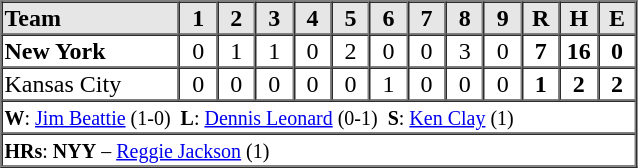<table border=1 cellspacing=0 width=425 style="margin-left:3em;">
<tr style="text-align:center; background-color:#e6e6e6;">
<th align=left width=28%>Team</th>
<th width=6%>1</th>
<th width=6%>2</th>
<th width=6%>3</th>
<th width=6%>4</th>
<th width=6%>5</th>
<th width=6%>6</th>
<th width=6%>7</th>
<th width=6%>8</th>
<th width=6%>9</th>
<th width=6%>R</th>
<th width=6%>H</th>
<th width=6%>E</th>
</tr>
<tr style="text-align:center;">
<td align=left><strong>New York</strong></td>
<td>0</td>
<td>1</td>
<td>1</td>
<td>0</td>
<td>2</td>
<td>0</td>
<td>0</td>
<td>3</td>
<td>0</td>
<td><strong>7</strong></td>
<td><strong>16</strong></td>
<td><strong>0</strong></td>
</tr>
<tr style="text-align:center;">
<td align=left>Kansas City</td>
<td>0</td>
<td>0</td>
<td>0</td>
<td>0</td>
<td>0</td>
<td>1</td>
<td>0</td>
<td>0</td>
<td>0</td>
<td><strong>1</strong></td>
<td><strong>2</strong></td>
<td><strong>2</strong></td>
</tr>
<tr style="text-align:left;">
<td colspan=13><small><strong>W</strong>: <a href='#'>Jim Beattie</a> (1-0)  <strong>L</strong>: <a href='#'>Dennis Leonard</a> (0-1)  <strong>S</strong>: <a href='#'>Ken Clay</a> (1)</small></td>
</tr>
<tr style="text-align:left;">
<td colspan=13><small><strong>HRs</strong>: <strong>NYY</strong> – <a href='#'>Reggie Jackson</a> (1)</small></td>
</tr>
</table>
